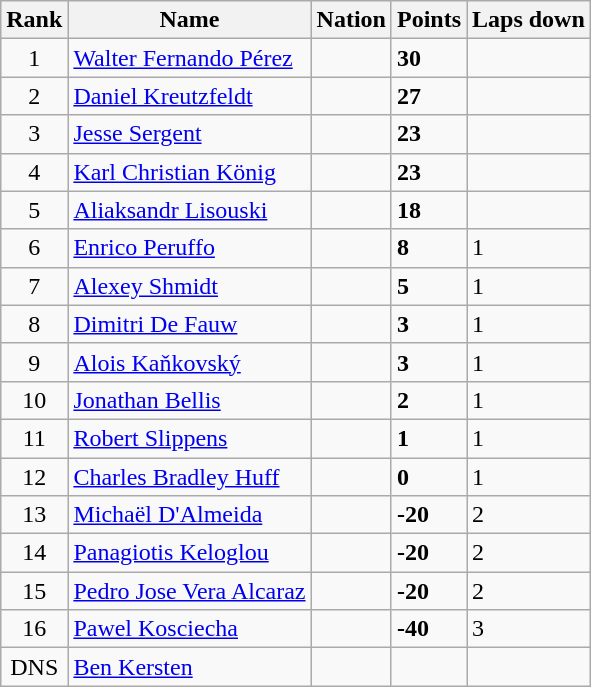<table class=wikitable sortable style=text-align:center>
<tr>
<th>Rank</th>
<th>Name</th>
<th>Nation</th>
<th>Points</th>
<th>Laps down</th>
</tr>
<tr>
<td>1</td>
<td align=left><a href='#'>Walter Fernando Pérez</a></td>
<td align=left></td>
<td align=left><strong>30</strong></td>
<td align=left></td>
</tr>
<tr>
<td>2</td>
<td align=left><a href='#'>Daniel Kreutzfeldt</a></td>
<td align=left></td>
<td align=left><strong>27</strong></td>
<td align=left></td>
</tr>
<tr>
<td>3</td>
<td align=left><a href='#'>Jesse Sergent</a></td>
<td align=left></td>
<td align=left><strong>23</strong></td>
<td align=left></td>
</tr>
<tr>
<td>4</td>
<td align=left><a href='#'>Karl Christian König</a></td>
<td align=left></td>
<td align=left><strong>23</strong></td>
<td align=left></td>
</tr>
<tr>
<td>5</td>
<td align=left><a href='#'>Aliaksandr Lisouski</a></td>
<td align=left></td>
<td align=left><strong>18</strong></td>
<td align=left></td>
</tr>
<tr>
<td>6</td>
<td align=left><a href='#'>Enrico Peruffo</a></td>
<td align=left></td>
<td align=left><strong>8</strong></td>
<td align=left>1</td>
</tr>
<tr>
<td>7</td>
<td align=left><a href='#'>Alexey Shmidt</a></td>
<td align=left></td>
<td align=left><strong>5</strong></td>
<td align=left>1</td>
</tr>
<tr>
<td>8</td>
<td align=left><a href='#'>Dimitri De Fauw</a></td>
<td align=left></td>
<td align=left><strong>3</strong></td>
<td align=left>1</td>
</tr>
<tr>
<td>9</td>
<td align=left><a href='#'>Alois Kaňkovský</a></td>
<td align=left></td>
<td align=left><strong>3</strong></td>
<td align=left>1</td>
</tr>
<tr>
<td>10</td>
<td align=left><a href='#'>Jonathan Bellis</a></td>
<td align=left></td>
<td align=left><strong>2</strong></td>
<td align=left>1</td>
</tr>
<tr>
<td>11</td>
<td align=left><a href='#'>Robert Slippens</a></td>
<td align=left></td>
<td align=left><strong>1</strong></td>
<td align=left>1</td>
</tr>
<tr>
<td>12</td>
<td align=left><a href='#'>Charles Bradley Huff</a></td>
<td align=left></td>
<td align=left><strong>0</strong></td>
<td align=left>1</td>
</tr>
<tr>
<td>13</td>
<td align=left><a href='#'>Michaël D'Almeida</a></td>
<td align=left></td>
<td align=left><strong>-20</strong></td>
<td align=left>2</td>
</tr>
<tr>
<td>14</td>
<td align=left><a href='#'>Panagiotis Keloglou</a></td>
<td align=left></td>
<td align=left><strong>-20</strong></td>
<td align=left>2</td>
</tr>
<tr>
<td>15</td>
<td align=left><a href='#'>Pedro Jose Vera Alcaraz</a></td>
<td align=left></td>
<td align=left><strong>-20</strong></td>
<td align=left>2</td>
</tr>
<tr>
<td>16</td>
<td align=left><a href='#'>Pawel Kosciecha</a></td>
<td align=left></td>
<td align=left><strong>-40</strong></td>
<td align=left>3</td>
</tr>
<tr>
<td>DNS</td>
<td align=left><a href='#'>Ben Kersten</a></td>
<td align=left></td>
<td align=left><strong> </strong></td>
<td align=left></td>
</tr>
</table>
